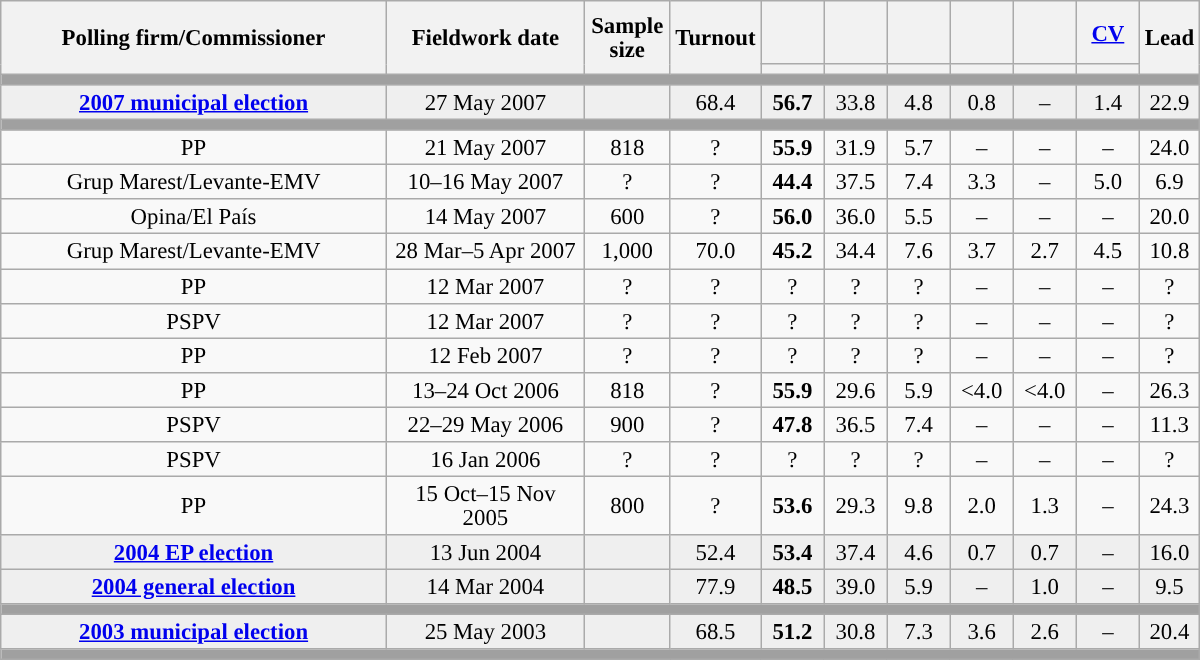<table class="wikitable collapsible collapsed" style="text-align:center; font-size:95%; line-height:16px;">
<tr style="height:42px;">
<th style="width:250px;" rowspan="2">Polling firm/Commissioner</th>
<th style="width:125px;" rowspan="2">Fieldwork date</th>
<th style="width:50px;" rowspan="2">Sample size</th>
<th style="width:45px;" rowspan="2">Turnout</th>
<th style="width:35px;"></th>
<th style="width:35px;"></th>
<th style="width:35px;"></th>
<th style="width:35px;"></th>
<th style="width:35px;"></th>
<th style="width:35px;"><a href='#'>CV</a></th>
<th style="width:30px;" rowspan="2">Lead</th>
</tr>
<tr>
<th style="color:inherit;background:"></th>
<th style="color:inherit;background:"></th>
<th style="color:inherit;background:"></th>
<th style="color:inherit;background:"></th>
<th style="color:inherit;background:"></th>
<th style="color:inherit;background:"></th>
</tr>
<tr>
<td colspan="11" style="background:#A0A0A0"></td>
</tr>
<tr style="background:#EFEFEF;">
<td><strong><a href='#'>2007 municipal election</a></strong></td>
<td>27 May 2007</td>
<td></td>
<td>68.4</td>
<td><strong>56.7</strong><br></td>
<td>33.8<br></td>
<td>4.8<br></td>
<td>0.8<br></td>
<td>–</td>
<td>1.4<br></td>
<td style="background:">22.9</td>
</tr>
<tr>
<td colspan="11" style="background:#A0A0A0"></td>
</tr>
<tr>
<td>PP</td>
<td>21 May 2007</td>
<td>818</td>
<td>?</td>
<td><strong>55.9</strong><br></td>
<td>31.9<br></td>
<td>5.7<br></td>
<td>–</td>
<td>–</td>
<td>–</td>
<td style="background:">24.0</td>
</tr>
<tr>
<td>Grup Marest/Levante-EMV</td>
<td>10–16 May 2007</td>
<td>?</td>
<td>?</td>
<td><strong>44.4</strong><br></td>
<td>37.5<br></td>
<td>7.4<br></td>
<td>3.3<br></td>
<td>–</td>
<td>5.0<br></td>
<td style="background:">6.9</td>
</tr>
<tr>
<td>Opina/El País</td>
<td>14 May 2007</td>
<td>600</td>
<td>?</td>
<td><strong>56.0</strong><br></td>
<td>36.0<br></td>
<td>5.5<br></td>
<td>–</td>
<td>–</td>
<td>–</td>
<td style="background:">20.0</td>
</tr>
<tr>
<td>Grup Marest/Levante-EMV</td>
<td>28 Mar–5 Apr 2007</td>
<td>1,000</td>
<td>70.0</td>
<td><strong>45.2</strong><br></td>
<td>34.4<br></td>
<td>7.6<br></td>
<td>3.7<br></td>
<td>2.7<br></td>
<td>4.5<br></td>
<td style="background:">10.8</td>
</tr>
<tr>
<td>PP</td>
<td>12 Mar 2007</td>
<td>?</td>
<td>?</td>
<td>?<br></td>
<td>?<br></td>
<td>?<br></td>
<td>–</td>
<td>–</td>
<td>–</td>
<td style="background:">?</td>
</tr>
<tr>
<td>PSPV</td>
<td>12 Mar 2007</td>
<td>?</td>
<td>?</td>
<td>?<br></td>
<td>?<br></td>
<td>?<br></td>
<td>–</td>
<td>–</td>
<td>–</td>
<td style="background:">?</td>
</tr>
<tr>
<td>PP</td>
<td>12 Feb 2007</td>
<td>?</td>
<td>?</td>
<td>?<br></td>
<td>?<br></td>
<td>?<br></td>
<td>–</td>
<td>–</td>
<td>–</td>
<td style="background:">?</td>
</tr>
<tr>
<td>PP</td>
<td>13–24 Oct 2006</td>
<td>818</td>
<td>?</td>
<td><strong>55.9</strong><br></td>
<td>29.6<br></td>
<td>5.9<br></td>
<td><4.0<br></td>
<td><4.0<br></td>
<td>–</td>
<td style="background:">26.3</td>
</tr>
<tr>
<td>PSPV</td>
<td>22–29 May 2006</td>
<td>900</td>
<td>?</td>
<td><strong>47.8</strong><br></td>
<td>36.5<br></td>
<td>7.4<br></td>
<td>–</td>
<td>–</td>
<td>–</td>
<td style="background:">11.3</td>
</tr>
<tr>
<td>PSPV</td>
<td>16 Jan 2006</td>
<td>?</td>
<td>?</td>
<td>?<br></td>
<td>?<br></td>
<td>?<br></td>
<td>–</td>
<td>–</td>
<td>–</td>
<td style="background:">?</td>
</tr>
<tr>
<td>PP</td>
<td>15 Oct–15 Nov 2005</td>
<td>800</td>
<td>?</td>
<td><strong>53.6</strong><br></td>
<td>29.3<br></td>
<td>9.8<br></td>
<td>2.0<br></td>
<td>1.3<br></td>
<td>–</td>
<td style="background:">24.3</td>
</tr>
<tr style="background:#EFEFEF;">
<td><strong><a href='#'>2004 EP election</a></strong></td>
<td>13 Jun 2004</td>
<td></td>
<td>52.4</td>
<td><strong>53.4</strong><br></td>
<td>37.4<br></td>
<td>4.6<br></td>
<td>0.7<br></td>
<td>0.7<br></td>
<td>–</td>
<td style="background:">16.0</td>
</tr>
<tr style="background:#EFEFEF;">
<td><strong><a href='#'>2004 general election</a></strong></td>
<td>14 Mar 2004</td>
<td></td>
<td>77.9</td>
<td><strong>48.5</strong><br></td>
<td>39.0<br></td>
<td>5.9<br></td>
<td>–</td>
<td>1.0<br></td>
<td>–</td>
<td style="background:">9.5</td>
</tr>
<tr>
<td colspan="11" style="background:#A0A0A0"></td>
</tr>
<tr style="background:#EFEFEF;">
<td><strong><a href='#'>2003 municipal election</a></strong></td>
<td>25 May 2003</td>
<td></td>
<td>68.5</td>
<td><strong>51.2</strong><br></td>
<td>30.8<br></td>
<td>7.3<br></td>
<td>3.6<br></td>
<td>2.6<br></td>
<td>–</td>
<td style="background:">20.4</td>
</tr>
<tr>
<td colspan="11" style="background:#A0A0A0"></td>
</tr>
</table>
